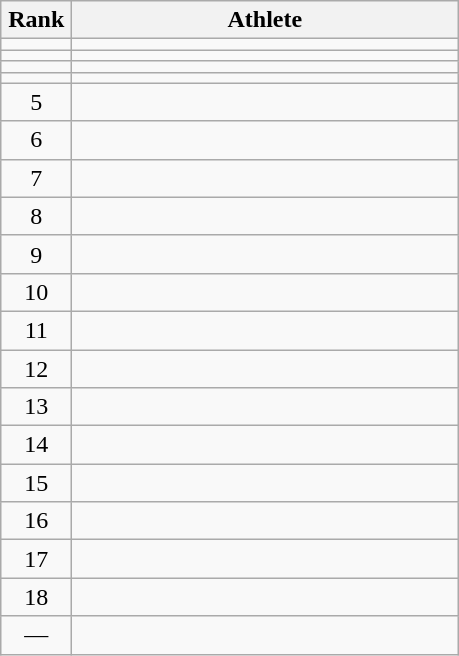<table class="wikitable" style="text-align: center;">
<tr>
<th width=40>Rank</th>
<th width=250>Athlete</th>
</tr>
<tr>
<td></td>
<td align="left"></td>
</tr>
<tr>
<td></td>
<td align="left"></td>
</tr>
<tr>
<td></td>
<td align="left"></td>
</tr>
<tr>
<td></td>
<td align="left"></td>
</tr>
<tr>
<td>5</td>
<td align="left"></td>
</tr>
<tr>
<td>6</td>
<td align="left"></td>
</tr>
<tr>
<td>7</td>
<td align="left"></td>
</tr>
<tr>
<td>8</td>
<td align="left"></td>
</tr>
<tr>
<td>9</td>
<td align="left"></td>
</tr>
<tr>
<td>10</td>
<td align="left"></td>
</tr>
<tr>
<td>11</td>
<td align="left"></td>
</tr>
<tr>
<td>12</td>
<td align="left"></td>
</tr>
<tr>
<td>13</td>
<td align="left"></td>
</tr>
<tr>
<td>14</td>
<td align="left"></td>
</tr>
<tr>
<td>15</td>
<td align="left"></td>
</tr>
<tr>
<td>16</td>
<td align="left"></td>
</tr>
<tr>
<td>17</td>
<td align="left"></td>
</tr>
<tr>
<td>18</td>
<td align="left"></td>
</tr>
<tr>
<td>—</td>
<td align="left"></td>
</tr>
</table>
